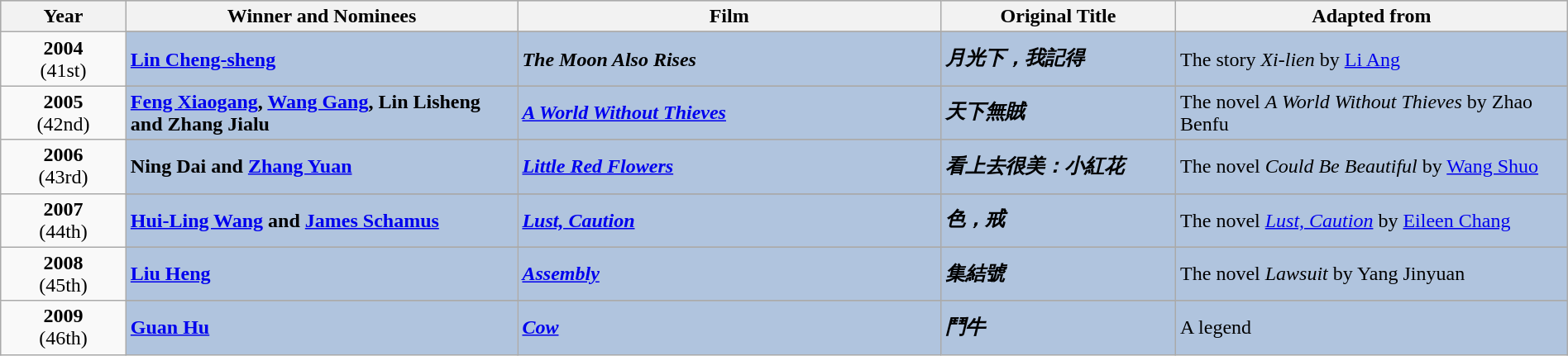<table class="wikitable" style="width:100%;" cellpadding="5">
<tr style="background:#bebebe;">
<th style="width:8%;">Year</th>
<th style="width:25%;">Winner and Nominees</th>
<th style="width:27%;">Film</th>
<th style="width:15%;">Original Title</th>
<th style="width:25%;">Adapted from</th>
</tr>
<tr>
<td rowspan="2" style="text-align:center"><strong>2004</strong><br>(41st)</td>
</tr>
<tr style="background:#B0C4DE;">
<td><strong><a href='#'>Lin Cheng-sheng</a></strong></td>
<td><strong><em>The Moon Also Rises</em></strong></td>
<td><strong><em>月光下，我記得</em></strong></td>
<td>The story <em>Xi-lien</em> by <a href='#'>Li Ang</a></td>
</tr>
<tr>
<td rowspan="2" style="text-align:center"><strong>2005</strong><br>(42nd)</td>
</tr>
<tr style="background:#B0C4DE;">
<td><strong><a href='#'>Feng Xiaogang</a>, <a href='#'>Wang Gang</a>, Lin Lisheng and Zhang Jialu</strong></td>
<td><strong><em><a href='#'>A World Without Thieves</a></em></strong></td>
<td><strong><em>天下無賊</em></strong></td>
<td>The novel <em>A World Without Thieves</em> by Zhao Benfu</td>
</tr>
<tr>
<td rowspan="2" style="text-align:center"><strong>2006</strong><br>(43rd)</td>
</tr>
<tr style="background:#B0C4DE;">
<td><strong>Ning Dai and <a href='#'>Zhang Yuan</a></strong></td>
<td><strong><em><a href='#'>Little Red Flowers</a></em></strong></td>
<td><strong><em>看上去很美：小紅花</em></strong></td>
<td>The novel <em>Could Be Beautiful</em> by <a href='#'>Wang Shuo</a></td>
</tr>
<tr>
<td rowspan="2" style="text-align:center"><strong>2007</strong><br>(44th)</td>
</tr>
<tr style="background:#B0C4DE;">
<td><strong><a href='#'>Hui-Ling Wang</a> and <a href='#'>James Schamus</a></strong></td>
<td><strong><em><a href='#'>Lust, Caution</a></em></strong></td>
<td><strong><em>色，戒</em></strong></td>
<td>The novel <em><a href='#'>Lust, Caution</a></em> by <a href='#'>Eileen Chang</a></td>
</tr>
<tr>
<td rowspan="2" style="text-align:center"><strong>2008</strong><br>(45th)</td>
</tr>
<tr style="background:#B0C4DE;">
<td><strong><a href='#'>Liu Heng</a></strong></td>
<td><strong><em><a href='#'>Assembly</a></em></strong></td>
<td><strong><em>集結號</em></strong></td>
<td>The novel <em>Lawsuit</em> by Yang Jinyuan</td>
</tr>
<tr>
<td rowspan="2" style="text-align:center"><strong>2009</strong><br>(46th)</td>
</tr>
<tr style="background:#B0C4DE;">
<td><strong><a href='#'>Guan Hu</a></strong></td>
<td><strong><em><a href='#'>Cow</a></em></strong></td>
<td><strong><em>鬥牛</em></strong></td>
<td>A legend</td>
</tr>
</table>
